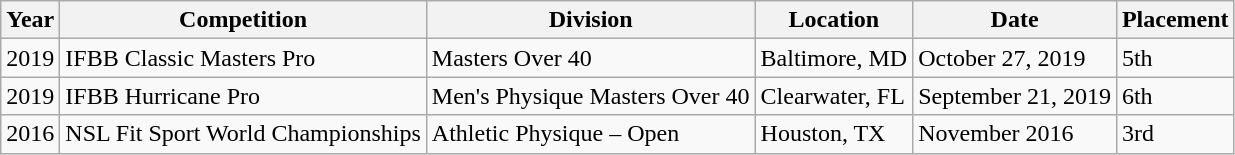<table class="wikitable">
<tr>
<th>Year</th>
<th>Competition</th>
<th>Division</th>
<th>Location</th>
<th>Date</th>
<th>Placement</th>
</tr>
<tr>
<td>2019</td>
<td>IFBB Classic Masters Pro</td>
<td>Masters Over 40</td>
<td>Baltimore, MD</td>
<td>October 27, 2019</td>
<td>5th</td>
</tr>
<tr>
<td>2019</td>
<td>IFBB Hurricane Pro</td>
<td>Men's Physique Masters Over 40</td>
<td>Clearwater, FL</td>
<td>September 21, 2019</td>
<td>6th</td>
</tr>
<tr>
<td>2016</td>
<td>NSL Fit Sport World Championships</td>
<td>Athletic Physique – Open</td>
<td>Houston, TX</td>
<td>November 2016</td>
<td>3rd</td>
</tr>
</table>
